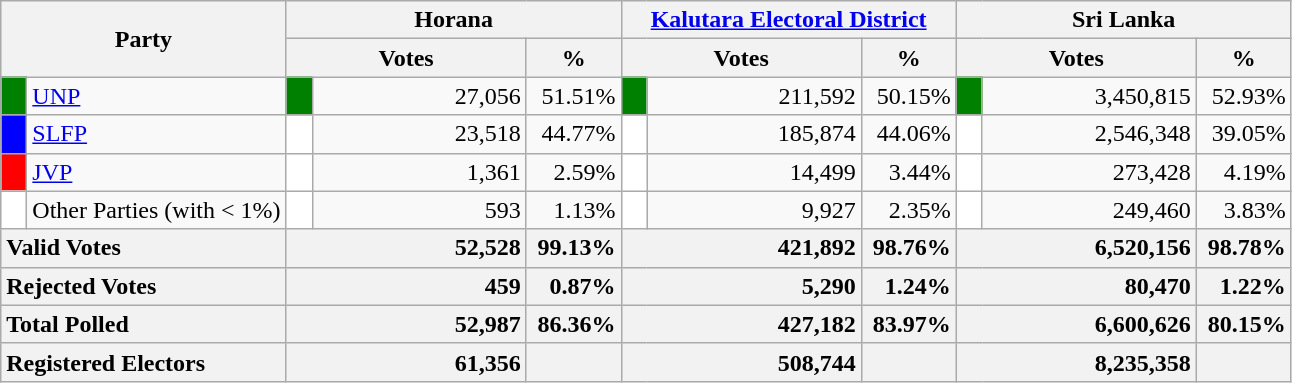<table class="wikitable">
<tr>
<th colspan="2" width="144px"rowspan="2">Party</th>
<th colspan="3" width="216px">Horana</th>
<th colspan="3" width="216px"><a href='#'>Kalutara Electoral District</a></th>
<th colspan="3" width="216px">Sri Lanka</th>
</tr>
<tr>
<th colspan="2" width="144px">Votes</th>
<th>%</th>
<th colspan="2" width="144px">Votes</th>
<th>%</th>
<th colspan="2" width="144px">Votes</th>
<th>%</th>
</tr>
<tr>
<td style="background-color:green;" width="10px"></td>
<td style="text-align:left;"><a href='#'>UNP</a></td>
<td style="background-color:green;" width="10px"></td>
<td style="text-align:right;">27,056</td>
<td style="text-align:right;">51.51%</td>
<td style="background-color:green;" width="10px"></td>
<td style="text-align:right;">211,592</td>
<td style="text-align:right;">50.15%</td>
<td style="background-color:green;" width="10px"></td>
<td style="text-align:right;">3,450,815</td>
<td style="text-align:right;">52.93%</td>
</tr>
<tr>
<td style="background-color:blue;" width="10px"></td>
<td style="text-align:left;"><a href='#'>SLFP</a></td>
<td style="background-color:white;" width="10px"></td>
<td style="text-align:right;">23,518</td>
<td style="text-align:right;">44.77%</td>
<td style="background-color:white;" width="10px"></td>
<td style="text-align:right;">185,874</td>
<td style="text-align:right;">44.06%</td>
<td style="background-color:white;" width="10px"></td>
<td style="text-align:right;">2,546,348</td>
<td style="text-align:right;">39.05%</td>
</tr>
<tr>
<td style="background-color:red;" width="10px"></td>
<td style="text-align:left;"><a href='#'>JVP</a></td>
<td style="background-color:white;" width="10px"></td>
<td style="text-align:right;">1,361</td>
<td style="text-align:right;">2.59%</td>
<td style="background-color:white;" width="10px"></td>
<td style="text-align:right;">14,499</td>
<td style="text-align:right;">3.44%</td>
<td style="background-color:white;" width="10px"></td>
<td style="text-align:right;">273,428</td>
<td style="text-align:right;">4.19%</td>
</tr>
<tr>
<td style="background-color:white;" width="10px"></td>
<td style="text-align:left;">Other Parties (with < 1%)</td>
<td style="background-color:white;" width="10px"></td>
<td style="text-align:right;">593</td>
<td style="text-align:right;">1.13%</td>
<td style="background-color:white;" width="10px"></td>
<td style="text-align:right;">9,927</td>
<td style="text-align:right;">2.35%</td>
<td style="background-color:white;" width="10px"></td>
<td style="text-align:right;">249,460</td>
<td style="text-align:right;">3.83%</td>
</tr>
<tr>
<th colspan="2" width="144px"style="text-align:left;">Valid Votes</th>
<th style="text-align:right;"colspan="2" width="144px">52,528</th>
<th style="text-align:right;">99.13%</th>
<th style="text-align:right;"colspan="2" width="144px">421,892</th>
<th style="text-align:right;">98.76%</th>
<th style="text-align:right;"colspan="2" width="144px">6,520,156</th>
<th style="text-align:right;">98.78%</th>
</tr>
<tr>
<th colspan="2" width="144px"style="text-align:left;">Rejected Votes</th>
<th style="text-align:right;"colspan="2" width="144px">459</th>
<th style="text-align:right;">0.87%</th>
<th style="text-align:right;"colspan="2" width="144px">5,290</th>
<th style="text-align:right;">1.24%</th>
<th style="text-align:right;"colspan="2" width="144px">80,470</th>
<th style="text-align:right;">1.22%</th>
</tr>
<tr>
<th colspan="2" width="144px"style="text-align:left;">Total Polled</th>
<th style="text-align:right;"colspan="2" width="144px">52,987</th>
<th style="text-align:right;">86.36%</th>
<th style="text-align:right;"colspan="2" width="144px">427,182</th>
<th style="text-align:right;">83.97%</th>
<th style="text-align:right;"colspan="2" width="144px">6,600,626</th>
<th style="text-align:right;">80.15%</th>
</tr>
<tr>
<th colspan="2" width="144px"style="text-align:left;">Registered Electors</th>
<th style="text-align:right;"colspan="2" width="144px">61,356</th>
<th></th>
<th style="text-align:right;"colspan="2" width="144px">508,744</th>
<th></th>
<th style="text-align:right;"colspan="2" width="144px">8,235,358</th>
<th></th>
</tr>
</table>
